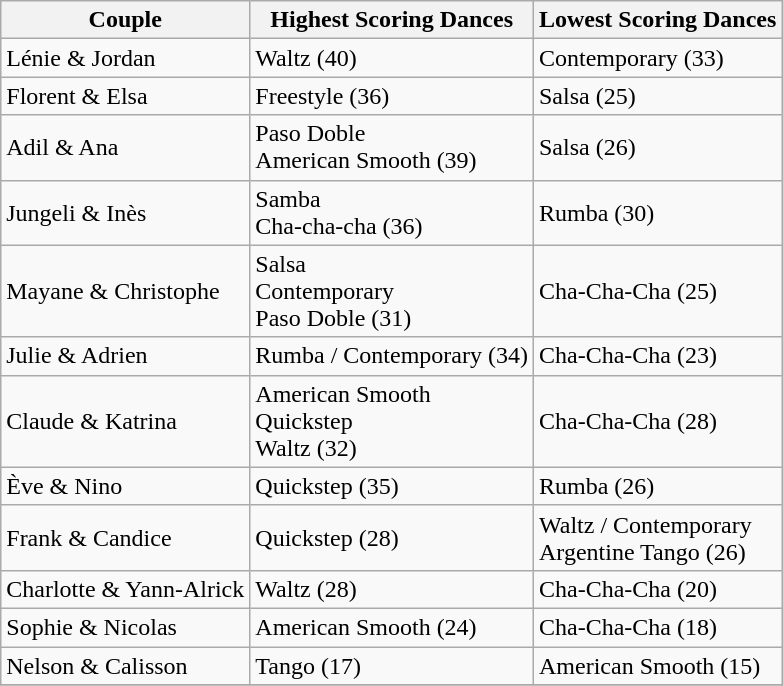<table class="wikitable" border="1">
<tr>
<th>Couple</th>
<th>Highest Scoring Dances</th>
<th>Lowest Scoring Dances</th>
</tr>
<tr>
<td>Lénie & Jordan</td>
<td>Waltz (40)</td>
<td>Contemporary (33)</td>
</tr>
<tr>
<td>Florent & Elsa</td>
<td>Freestyle (36)</td>
<td>Salsa (25)</td>
</tr>
<tr>
<td>Adil & Ana</td>
<td>Paso Doble<br>American Smooth (39)</td>
<td>Salsa (26)</td>
</tr>
<tr>
<td>Jungeli & Inès</td>
<td>Samba<br>Cha-cha-cha (36)</td>
<td>Rumba (30)</td>
</tr>
<tr>
<td>Mayane & Christophe</td>
<td>Salsa<br>Contemporary<br>Paso Doble (31)</td>
<td>Cha-Cha-Cha (25)</td>
</tr>
<tr>
<td>Julie & Adrien</td>
<td>Rumba / Contemporary (34)</td>
<td>Cha-Cha-Cha (23)</td>
</tr>
<tr>
<td>Claude & Katrina</td>
<td>American Smooth<br>Quickstep<br>Waltz (32)</td>
<td>Cha-Cha-Cha (28)</td>
</tr>
<tr>
<td>Ève & Nino</td>
<td>Quickstep (35)</td>
<td>Rumba (26)</td>
</tr>
<tr>
<td>Frank & Candice</td>
<td>Quickstep (28)</td>
<td>Waltz / Contemporary<br>Argentine Tango (26)</td>
</tr>
<tr>
<td>Charlotte & Yann-Alrick</td>
<td>Waltz (28)</td>
<td>Cha-Cha-Cha (20)</td>
</tr>
<tr>
<td>Sophie & Nicolas</td>
<td>American Smooth (24)</td>
<td>Cha-Cha-Cha (18)</td>
</tr>
<tr>
<td>Nelson & Calisson</td>
<td>Tango (17)</td>
<td>American Smooth (15)</td>
</tr>
<tr>
</tr>
</table>
